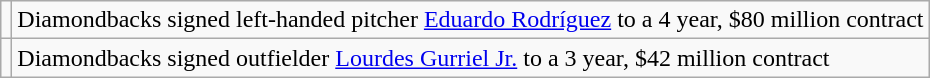<table class="wikitable">
<tr>
<td></td>
<td>Diamondbacks signed left-handed pitcher <a href='#'>Eduardo Rodríguez</a> to a 4 year, $80 million contract</td>
</tr>
<tr>
<td></td>
<td>Diamondbacks signed outfielder <a href='#'>Lourdes Gurriel Jr.</a> to a 3 year, $42 million contract</td>
</tr>
</table>
